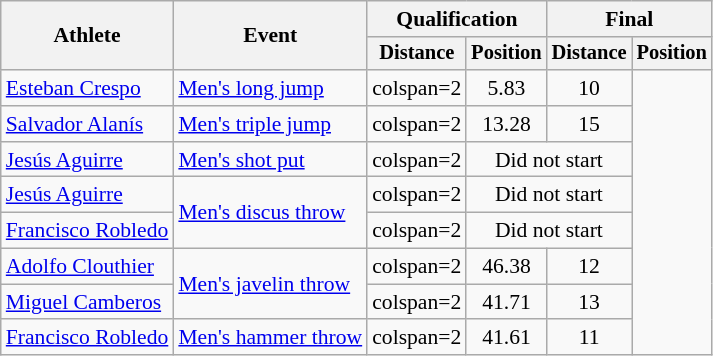<table class=wikitable style="font-size:90%">
<tr>
<th rowspan="2">Athlete</th>
<th rowspan="2">Event</th>
<th colspan="2">Qualification</th>
<th colspan="2">Final</th>
</tr>
<tr style="font-size:95%">
<th>Distance</th>
<th>Position</th>
<th>Distance</th>
<th>Position</th>
</tr>
<tr align=center>
<td align=left><a href='#'>Esteban Crespo</a></td>
<td align=left><a href='#'>Men's long jump</a></td>
<td>colspan=2 </td>
<td>5.83</td>
<td>10</td>
</tr>
<tr align=center>
<td align=left><a href='#'>Salvador Alanís</a></td>
<td align=left><a href='#'>Men's triple jump</a></td>
<td>colspan=2 </td>
<td>13.28</td>
<td>15</td>
</tr>
<tr align=center>
<td align=left><a href='#'>Jesús Aguirre</a></td>
<td align=left><a href='#'>Men's shot put</a></td>
<td>colspan=2 </td>
<td colspan=2>Did not start</td>
</tr>
<tr align=center>
<td align=left><a href='#'>Jesús Aguirre</a></td>
<td align=left rowspan=2><a href='#'>Men's discus throw</a></td>
<td>colspan=2 </td>
<td colspan=2>Did not start</td>
</tr>
<tr align=center>
<td align=left><a href='#'>Francisco Robledo</a></td>
<td>colspan=2 </td>
<td colspan=2>Did not start</td>
</tr>
<tr align=center>
<td align=left><a href='#'>Adolfo Clouthier</a></td>
<td align=left rowspan=2><a href='#'>Men's javelin throw</a></td>
<td>colspan=2 </td>
<td>46.38</td>
<td>12</td>
</tr>
<tr align=center>
<td align=left><a href='#'>Miguel Camberos</a></td>
<td>colspan=2 </td>
<td>41.71</td>
<td>13</td>
</tr>
<tr align=center>
<td align=left><a href='#'>Francisco Robledo</a></td>
<td align=left><a href='#'>Men's hammer throw</a></td>
<td>colspan=2 </td>
<td>41.61</td>
<td>11</td>
</tr>
</table>
